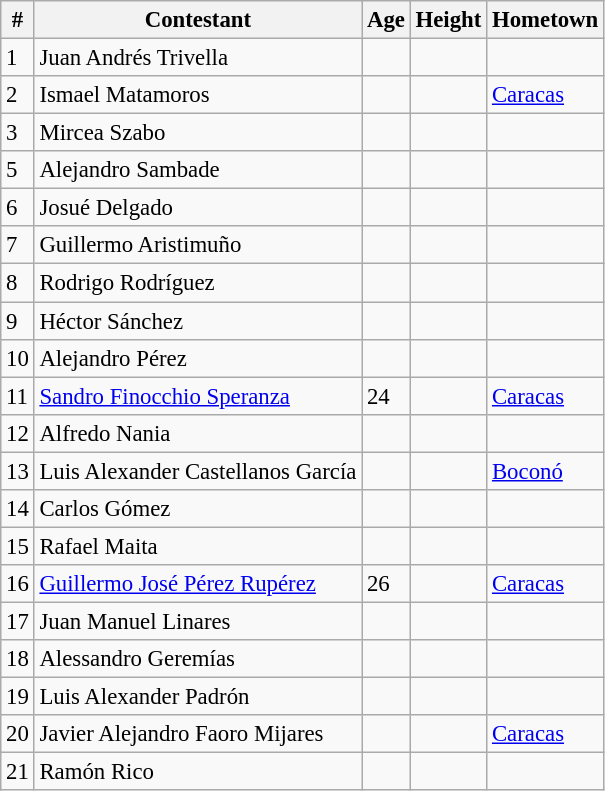<table class="wikitable sortable" style="font-size:95%;">
<tr>
<th>#</th>
<th>Contestant</th>
<th>Age</th>
<th>Height</th>
<th>Hometown</th>
</tr>
<tr>
<td>1</td>
<td>Juan Andrés Trivella</td>
<td></td>
<td></td>
<td></td>
</tr>
<tr>
<td>2</td>
<td>Ismael Matamoros</td>
<td></td>
<td></td>
<td><a href='#'>Caracas</a></td>
</tr>
<tr>
<td>3</td>
<td>Mircea Szabo</td>
<td></td>
<td></td>
<td></td>
</tr>
<tr>
<td>5</td>
<td>Alejandro Sambade</td>
<td></td>
<td></td>
<td></td>
</tr>
<tr>
<td>6</td>
<td>Josué Delgado</td>
<td></td>
<td></td>
<td></td>
</tr>
<tr>
<td>7</td>
<td>Guillermo Aristimuño</td>
<td></td>
<td></td>
<td></td>
</tr>
<tr>
<td>8</td>
<td>Rodrigo Rodríguez</td>
<td></td>
<td></td>
<td></td>
</tr>
<tr>
<td>9</td>
<td>Héctor Sánchez</td>
<td></td>
<td></td>
<td></td>
</tr>
<tr>
<td>10</td>
<td>Alejandro Pérez</td>
<td></td>
<td></td>
<td></td>
</tr>
<tr>
<td>11</td>
<td><a href='#'>Sandro Finocchio Speranza</a></td>
<td>24</td>
<td></td>
<td><a href='#'>Caracas</a></td>
</tr>
<tr>
<td>12</td>
<td>Alfredo Nania</td>
<td></td>
<td></td>
<td></td>
</tr>
<tr>
<td>13</td>
<td>Luis Alexander Castellanos García</td>
<td></td>
<td></td>
<td><a href='#'>Boconó</a></td>
</tr>
<tr>
<td>14</td>
<td>Carlos Gómez</td>
<td></td>
<td></td>
<td></td>
</tr>
<tr>
<td>15</td>
<td>Rafael Maita</td>
<td></td>
<td></td>
<td></td>
</tr>
<tr>
<td>16</td>
<td><a href='#'>Guillermo José Pérez Rupérez</a></td>
<td>26</td>
<td></td>
<td><a href='#'>Caracas</a></td>
</tr>
<tr>
<td>17</td>
<td>Juan Manuel Linares</td>
<td></td>
<td></td>
<td></td>
</tr>
<tr>
<td>18</td>
<td>Alessandro Geremías</td>
<td></td>
<td></td>
<td></td>
</tr>
<tr>
<td>19</td>
<td>Luis Alexander Padrón</td>
<td></td>
<td></td>
<td></td>
</tr>
<tr>
<td>20</td>
<td>Javier Alejandro Faoro Mijares</td>
<td></td>
<td></td>
<td><a href='#'>Caracas</a></td>
</tr>
<tr>
<td>21</td>
<td>Ramón Rico</td>
<td></td>
<td></td>
<td></td>
</tr>
</table>
